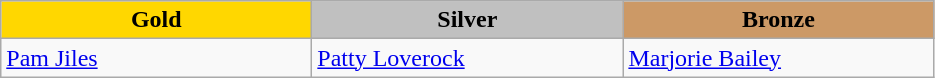<table class="wikitable" style="text-align:left">
<tr align="center">
<td width=200 bgcolor=gold><strong>Gold</strong></td>
<td width=200 bgcolor=silver><strong>Silver</strong></td>
<td width=200 bgcolor=CC9966><strong>Bronze</strong></td>
</tr>
<tr>
<td><a href='#'>Pam Jiles</a><br><em></em></td>
<td><a href='#'>Patty Loverock</a><br><em></em></td>
<td><a href='#'>Marjorie Bailey</a><br><em></em></td>
</tr>
</table>
